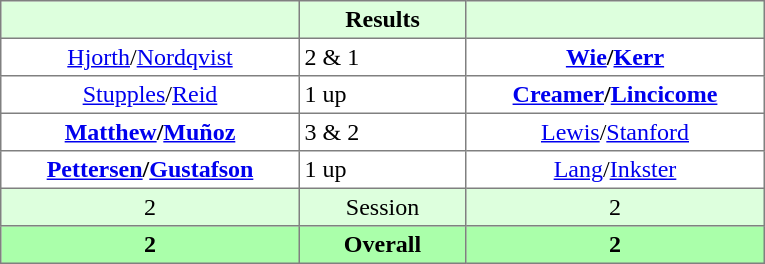<table border="1" cellpadding="3" style="border-collapse:collapse; text-align:center;">
<tr style="background:#dfd;">
<th style="width:12em;"></th>
<th style="width:6.5em;">Results</th>
<th style="width:12em;"></th>
</tr>
<tr>
<td><a href='#'>Hjorth</a>/<a href='#'>Nordqvist</a></td>
<td align=left> 2 & 1</td>
<td><strong><a href='#'>Wie</a>/<a href='#'>Kerr</a></strong></td>
</tr>
<tr>
<td><a href='#'>Stupples</a>/<a href='#'>Reid</a></td>
<td align=left> 1 up</td>
<td><strong><a href='#'>Creamer</a>/<a href='#'>Lincicome</a></strong></td>
</tr>
<tr>
<td><strong><a href='#'>Matthew</a>/<a href='#'>Muñoz</a></strong></td>
<td align=left> 3 & 2</td>
<td><a href='#'>Lewis</a>/<a href='#'>Stanford</a></td>
</tr>
<tr>
<td><strong><a href='#'>Pettersen</a>/<a href='#'>Gustafson</a></strong></td>
<td align=left> 1 up</td>
<td><a href='#'>Lang</a>/<a href='#'>Inkster</a></td>
</tr>
<tr style="background:#dfd;">
<td>2</td>
<td>Session</td>
<td>2</td>
</tr>
<tr style="background:#afa;">
<th>2</th>
<th>Overall</th>
<th>2</th>
</tr>
</table>
